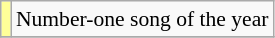<table class="wikitable plainrowheaders" style="font-size:90%;">
<tr>
<td bgcolor=#FFFF99 align=center></td>
<td>Number-one song of the year</td>
</tr>
<tr>
</tr>
</table>
